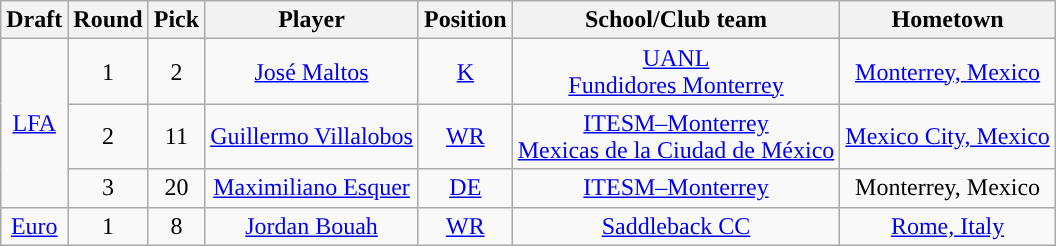<table class="wikitable sortable">
<tr>
<th scope="col">Draft</th>
<th scope="col">Round</th>
<th scope="col">Pick</th>
<th scope="col">Player</th>
<th scope="col">Position</th>
<th scope="col">School/Club team</th>
<th scope="col">Hometown</th>
</tr>
<tr align="center">
<td align=center rowspan="3"><a href='#'>LFA</a></td>
<td>1</td>
<td>2</td>
<td><a href='#'>José Maltos</a></td>
<td><a href='#'>K</a></td>
<td><a href='#'>UANL</a><br><a href='#'>Fundidores Monterrey</a></td>
<td><a href='#'>Monterrey, Mexico</a></td>
</tr>
<tr align="center">
<td>2</td>
<td>11</td>
<td><a href='#'>Guillermo Villalobos</a></td>
<td><a href='#'>WR</a></td>
<td><a href='#'>ITESM–Monterrey</a><br><a href='#'>Mexicas de la Ciudad de México</a></td>
<td><a href='#'>Mexico City, Mexico</a></td>
</tr>
<tr align="center">
<td>3</td>
<td>20</td>
<td><a href='#'>Maximiliano Esquer</a></td>
<td><a href='#'>DE</a></td>
<td><a href='#'>ITESM–Monterrey</a></td>
<td>Monterrey, Mexico</td>
</tr>
<tr align="center">
<td align=center><a href='#'>Euro</a></td>
<td>1</td>
<td>8</td>
<td><a href='#'>Jordan Bouah</a></td>
<td><a href='#'>WR</a></td>
<td><a href='#'>Saddleback CC</a></td>
<td><a href='#'>Rome, Italy</a></td>
</tr>
</table>
